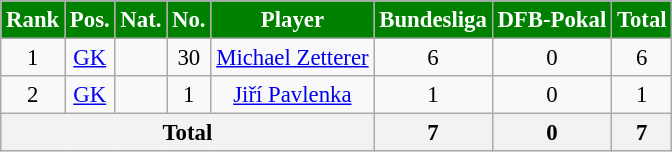<table class="wikitable" style="font-size: 95%; text-align: center">
<tr>
<th style="background:#008000; color:white; text-align:center;"!width=80>Rank</th>
<th style="background:#008000; color:white; text-align:center;"!width=80>Pos.</th>
<th style="background:#008000; color:white; text-align:center;"!width=80>Nat.</th>
<th style="background:#008000; color:white; text-align:center;"!width=80>No.</th>
<th style="background:#008000; color:white; text-align:center;"!width=150>Player</th>
<th style="background:#008000; color:white; text-align:center;"!width=150>Bundesliga</th>
<th style="background:#008000; color:white; text-align:center;"!width=150>DFB-Pokal</th>
<th style="background:#008000; color:white; text-align:center;"!width=80>Total</th>
</tr>
<tr>
<td rowspan=1>1</td>
<td><a href='#'>GK</a></td>
<td></td>
<td>30</td>
<td><a href='#'>Michael Zetterer</a></td>
<td>6</td>
<td>0</td>
<td>6</td>
</tr>
<tr>
<td rowspan=1>2</td>
<td><a href='#'>GK</a></td>
<td></td>
<td>1</td>
<td><a href='#'>Jiří Pavlenka</a></td>
<td>1</td>
<td>0</td>
<td>1</td>
</tr>
<tr>
<th colspan=5>Total</th>
<th>7</th>
<th>0</th>
<th>7</th>
</tr>
</table>
